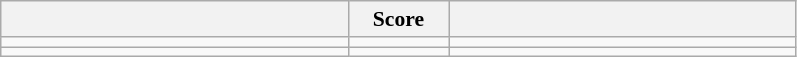<table class="wikitable" style="text-align:left; font-size:90%">
<tr>
<th width=225></th>
<th width=60>Score</th>
<th width=225></th>
</tr>
<tr>
<td><strong></strong></td>
<td align=center><strong> </strong></td>
<td></td>
</tr>
<tr>
<td><strong></strong></td>
<td align=center><strong> </strong></td>
<td></td>
</tr>
</table>
